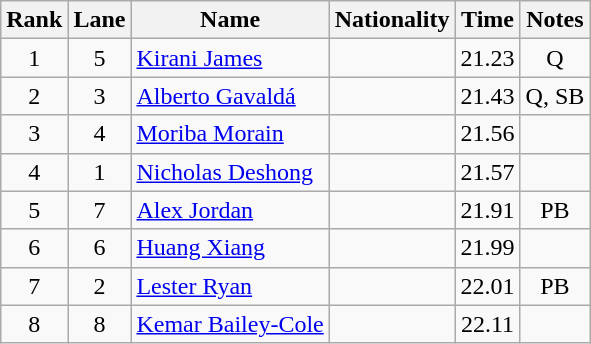<table class="wikitable sortable" style="text-align:center">
<tr>
<th>Rank</th>
<th>Lane</th>
<th>Name</th>
<th>Nationality</th>
<th>Time</th>
<th>Notes</th>
</tr>
<tr>
<td align=center>1</td>
<td align=center>5</td>
<td align=left><a href='#'>Kirani James</a></td>
<td align=left></td>
<td>21.23</td>
<td>Q</td>
</tr>
<tr>
<td align=center>2</td>
<td align=center>3</td>
<td align=left><a href='#'>Alberto Gavaldá</a></td>
<td align=left></td>
<td>21.43</td>
<td>Q, SB</td>
</tr>
<tr>
<td align=center>3</td>
<td align=center>4</td>
<td align=left><a href='#'>Moriba Morain</a></td>
<td align=left></td>
<td>21.56</td>
<td></td>
</tr>
<tr>
<td align=center>4</td>
<td align=center>1</td>
<td align=left><a href='#'>Nicholas Deshong</a></td>
<td align=left></td>
<td>21.57</td>
<td></td>
</tr>
<tr>
<td align=center>5</td>
<td align=center>7</td>
<td align=left><a href='#'>Alex Jordan</a></td>
<td align=left></td>
<td>21.91</td>
<td>PB</td>
</tr>
<tr>
<td align=center>6</td>
<td align=center>6</td>
<td align=left><a href='#'>Huang Xiang</a></td>
<td align=left></td>
<td>21.99</td>
<td></td>
</tr>
<tr>
<td align=center>7</td>
<td align=center>2</td>
<td align=left><a href='#'>Lester Ryan</a></td>
<td align=left></td>
<td>22.01</td>
<td>PB</td>
</tr>
<tr>
<td align=center>8</td>
<td align=center>8</td>
<td align=left><a href='#'>Kemar Bailey-Cole</a></td>
<td align=left></td>
<td>22.11</td>
<td></td>
</tr>
</table>
